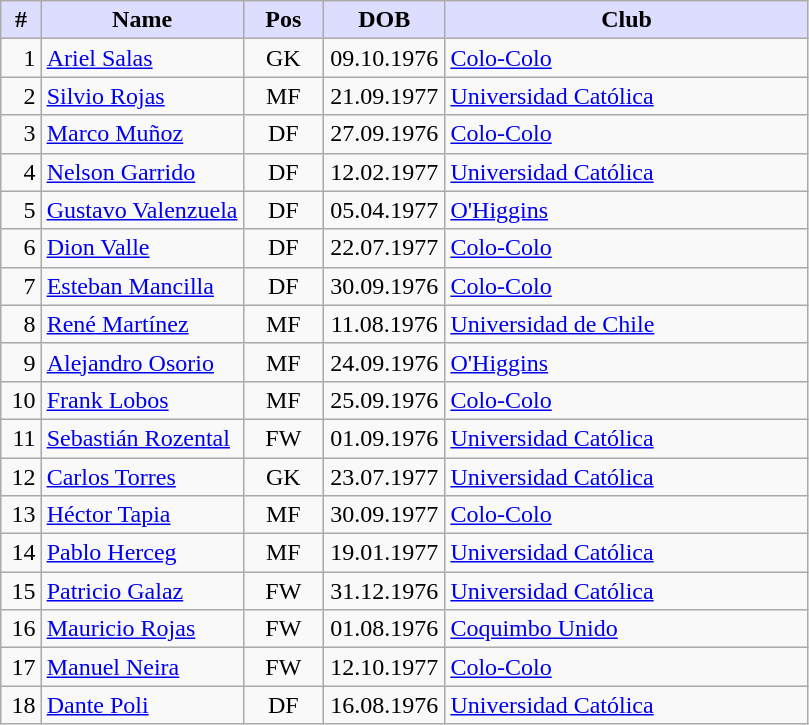<table class="wikitable">
<tr>
<th style="background:#ddf; width:5%;"> # </th>
<th style="background:#ddf; width:25%;">Name</th>
<th style="background:#ddf; width:10%;">Pos</th>
<th style="background:#ddf; width:15%;">DOB</th>
<th style="background:#ddf; width:45%;">Club</th>
</tr>
<tr>
<td style="text-align: right;">1</td>
<td><a href='#'>Ariel Salas</a></td>
<td style="text-align: center;">GK</td>
<td style="text-align: center;">09.10.1976</td>
<td><a href='#'>Colo-Colo</a> </td>
</tr>
<tr>
<td style="text-align: right;">2</td>
<td><a href='#'>Silvio Rojas</a></td>
<td style="text-align: center;">MF</td>
<td style="text-align: center;">21.09.1977</td>
<td><a href='#'>Universidad Católica</a> </td>
</tr>
<tr>
<td style="text-align: right;">3</td>
<td><a href='#'>Marco Muñoz</a></td>
<td style="text-align: center;">DF</td>
<td style="text-align: center;">27.09.1976</td>
<td><a href='#'>Colo-Colo</a> </td>
</tr>
<tr>
<td style="text-align: right;">4</td>
<td><a href='#'>Nelson Garrido</a></td>
<td style="text-align: center;">DF</td>
<td style="text-align: center;">12.02.1977</td>
<td><a href='#'>Universidad Católica</a> </td>
</tr>
<tr>
<td style="text-align: right;">5</td>
<td><a href='#'>Gustavo Valenzuela</a></td>
<td style="text-align: center;">DF</td>
<td style="text-align: center;">05.04.1977</td>
<td><a href='#'>O'Higgins</a> </td>
</tr>
<tr>
<td style="text-align: right;">6</td>
<td><a href='#'>Dion Valle</a></td>
<td style="text-align: center;">DF</td>
<td style="text-align: center;">22.07.1977</td>
<td><a href='#'>Colo-Colo</a> </td>
</tr>
<tr>
<td style="text-align: right;">7</td>
<td><a href='#'>Esteban Mancilla</a></td>
<td style="text-align: center;">DF</td>
<td style="text-align: center;">30.09.1976</td>
<td><a href='#'>Colo-Colo</a> </td>
</tr>
<tr>
<td style="text-align: right;">8</td>
<td><a href='#'>René Martínez</a></td>
<td style="text-align: center;">MF</td>
<td style="text-align: center;">11.08.1976</td>
<td><a href='#'>Universidad de Chile</a> </td>
</tr>
<tr>
<td style="text-align: right;">9</td>
<td><a href='#'>Alejandro Osorio</a></td>
<td style="text-align: center;">MF</td>
<td style="text-align: center;">24.09.1976</td>
<td><a href='#'>O'Higgins</a> </td>
</tr>
<tr>
<td style="text-align: right;">10</td>
<td><a href='#'>Frank Lobos</a></td>
<td style="text-align: center;">MF</td>
<td style="text-align: center;">25.09.1976</td>
<td><a href='#'>Colo-Colo</a> </td>
</tr>
<tr>
<td style="text-align: right;">11</td>
<td><a href='#'>Sebastián Rozental</a></td>
<td style="text-align: center;">FW</td>
<td style="text-align: center;">01.09.1976</td>
<td><a href='#'>Universidad Católica</a> </td>
</tr>
<tr>
<td style="text-align: right;">12</td>
<td><a href='#'>Carlos Torres</a></td>
<td style="text-align: center;">GK</td>
<td style="text-align: center;">23.07.1977</td>
<td><a href='#'>Universidad Católica</a> </td>
</tr>
<tr>
<td style="text-align: right;">13</td>
<td><a href='#'>Héctor Tapia</a></td>
<td style="text-align: center;">MF</td>
<td style="text-align: center;">30.09.1977</td>
<td><a href='#'>Colo-Colo</a> </td>
</tr>
<tr>
<td style="text-align: right;">14</td>
<td><a href='#'>Pablo Herceg</a></td>
<td style="text-align: center;">MF</td>
<td style="text-align: center;">19.01.1977</td>
<td><a href='#'>Universidad Católica</a> </td>
</tr>
<tr>
<td style="text-align: right;">15</td>
<td><a href='#'>Patricio Galaz</a></td>
<td style="text-align: center;">FW</td>
<td style="text-align: center;">31.12.1976</td>
<td><a href='#'>Universidad Católica</a> </td>
</tr>
<tr>
<td style="text-align: right;">16</td>
<td><a href='#'>Mauricio Rojas</a></td>
<td style="text-align: center;">FW</td>
<td style="text-align: center;">01.08.1976</td>
<td><a href='#'>Coquimbo Unido</a> </td>
</tr>
<tr>
<td style="text-align: right;">17</td>
<td><a href='#'>Manuel Neira</a></td>
<td style="text-align: center;">FW</td>
<td style="text-align: center;">12.10.1977</td>
<td><a href='#'>Colo-Colo</a> </td>
</tr>
<tr>
<td style="text-align: right;">18</td>
<td><a href='#'>Dante Poli</a></td>
<td style="text-align: center;">DF</td>
<td style="text-align: center;">16.08.1976</td>
<td><a href='#'>Universidad Católica</a> </td>
</tr>
</table>
